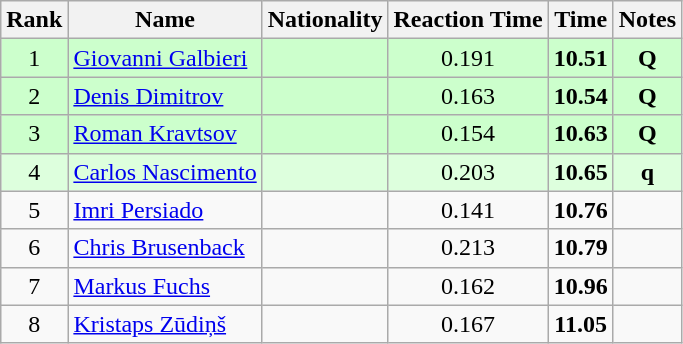<table class="wikitable sortable" style="text-align:center">
<tr>
<th>Rank</th>
<th>Name</th>
<th>Nationality</th>
<th>Reaction Time</th>
<th>Time</th>
<th>Notes</th>
</tr>
<tr bgcolor=ccffcc>
<td>1</td>
<td align=left><a href='#'>Giovanni Galbieri</a></td>
<td align=left></td>
<td>0.191</td>
<td><strong>10.51</strong></td>
<td><strong>Q</strong></td>
</tr>
<tr bgcolor=ccffcc>
<td>2</td>
<td align=left><a href='#'>Denis Dimitrov</a></td>
<td align=left></td>
<td>0.163</td>
<td><strong>10.54</strong></td>
<td><strong>Q</strong></td>
</tr>
<tr bgcolor=ccffcc>
<td>3</td>
<td align=left><a href='#'>Roman Kravtsov</a></td>
<td align=left></td>
<td>0.154</td>
<td><strong>10.63</strong></td>
<td><strong>Q</strong></td>
</tr>
<tr bgcolor=ddffdd>
<td>4</td>
<td align=left><a href='#'>Carlos Nascimento</a></td>
<td align=left></td>
<td>0.203</td>
<td><strong>10.65</strong></td>
<td><strong>q</strong></td>
</tr>
<tr>
<td>5</td>
<td align=left><a href='#'>Imri Persiado</a></td>
<td align=left></td>
<td>0.141</td>
<td><strong>10.76</strong></td>
<td></td>
</tr>
<tr>
<td>6</td>
<td align=left><a href='#'>Chris Brusenback</a></td>
<td align=left></td>
<td>0.213</td>
<td><strong>10.79</strong></td>
<td></td>
</tr>
<tr>
<td>7</td>
<td align=left><a href='#'>Markus Fuchs</a></td>
<td align=left></td>
<td>0.162</td>
<td><strong>10.96</strong></td>
<td></td>
</tr>
<tr>
<td>8</td>
<td align=left><a href='#'>Kristaps Zūdiņš</a></td>
<td align=left></td>
<td>0.167</td>
<td><strong>11.05</strong></td>
<td></td>
</tr>
</table>
